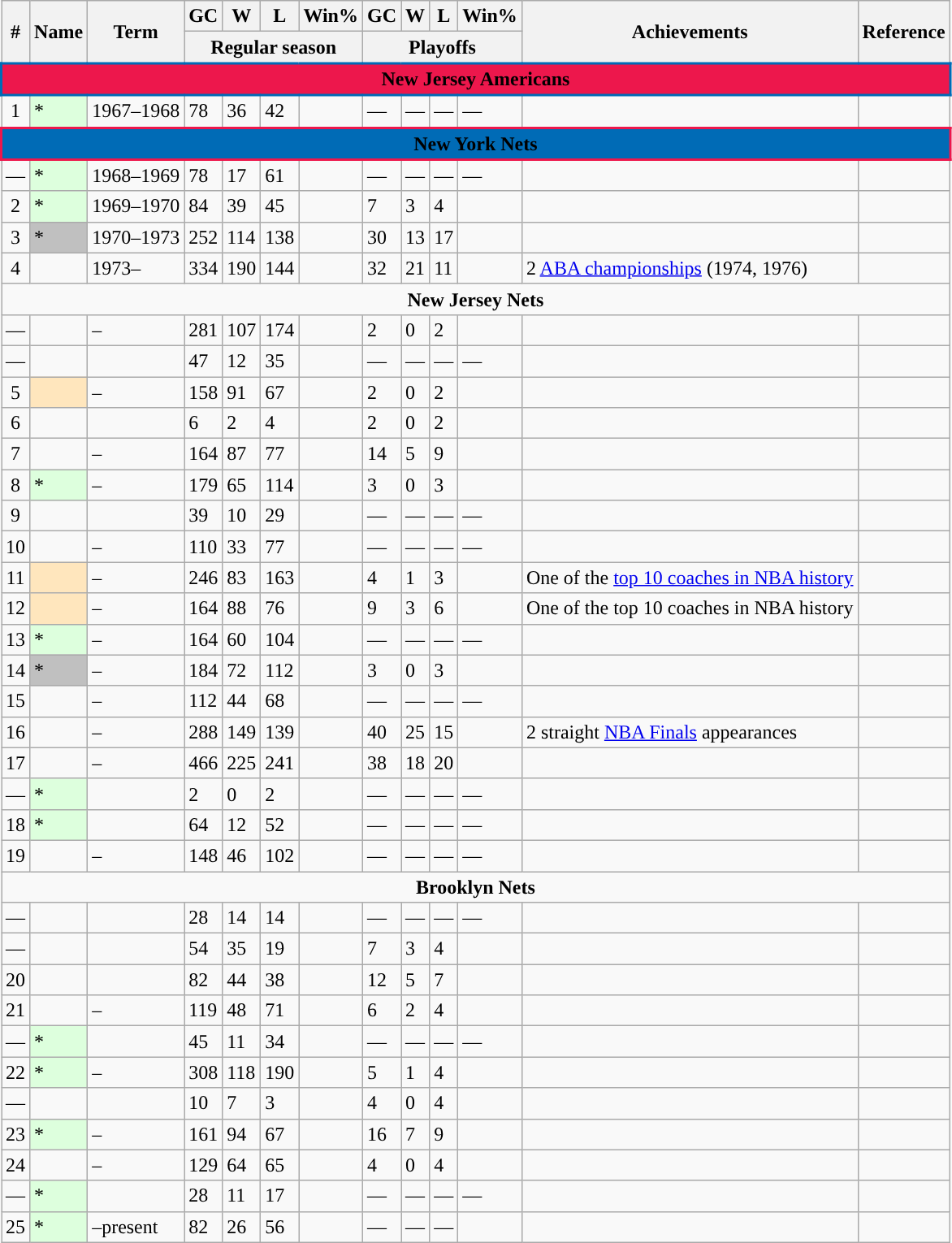<table class="wikitable sortable">
<tr>
<th rowspan="2">#</th>
<th rowspan="2">Name</th>
<th rowspan="2">Term</th>
<th>GC</th>
<th>W</th>
<th>L</th>
<th>Win%</th>
<th>GC</th>
<th>W</th>
<th>L</th>
<th>Win%</th>
<th rowspan="2" class=unsortable>Achievements</th>
<th rowspan="2" class=unsortable>Reference</th>
</tr>
<tr class="unsortable">
<th colspan="4">Regular season</th>
<th colspan="4">Playoffs</th>
</tr>
<tr>
<td align=center colspan="16" style="border:2px solid #006BB6; background-color:#ED174C;"><span><strong>New Jersey Americans</strong></span></td>
</tr>
<tr>
<td align=center>1</td>
<td style="background-color:#ddffdd">*</td>
<td>1967–1968</td>
<td>78</td>
<td>36</td>
<td>42</td>
<td></td>
<td>—</td>
<td>—</td>
<td>—</td>
<td>—</td>
<td></td>
<td align=center></td>
</tr>
<tr>
<td align=center colspan="16" style="border:2px solid #ED174C; background-color:#006BB6;"><span><strong>New York Nets</strong></span></td>
</tr>
<tr>
<td align=center>—</td>
<td style="background-color:#ddffdd">*</td>
<td>1968–1969</td>
<td>78</td>
<td>17</td>
<td>61</td>
<td></td>
<td>—</td>
<td>—</td>
<td>—</td>
<td>—</td>
<td></td>
<td align=center></td>
</tr>
<tr>
<td align=center>2</td>
<td style="background-color:#ddffdd">*</td>
<td>1969–1970</td>
<td>84</td>
<td>39</td>
<td>45</td>
<td></td>
<td>7</td>
<td>3</td>
<td>4</td>
<td></td>
<td></td>
<td align=center></td>
</tr>
<tr>
<td align=center>3</td>
<td style="background-color:silver">*</td>
<td>1970–1973</td>
<td>252</td>
<td>114</td>
<td>138</td>
<td></td>
<td>30</td>
<td>13</td>
<td>17</td>
<td></td>
<td></td>
<td align=center></td>
</tr>
<tr>
<td align=center>4</td>
<td></td>
<td>1973–</td>
<td>334</td>
<td>190</td>
<td>144</td>
<td></td>
<td>32</td>
<td>21</td>
<td>11</td>
<td></td>
<td>2 <a href='#'>ABA championships</a> (1974, 1976)</td>
<td align=center></td>
</tr>
<tr>
<td align=center colspan="16"><strong>New Jersey Nets</strong></td>
</tr>
<tr>
<td align=center>—</td>
<td></td>
<td>–</td>
<td>281</td>
<td>107</td>
<td>174</td>
<td></td>
<td>2</td>
<td>0</td>
<td>2</td>
<td></td>
<td></td>
<td align=center></td>
</tr>
<tr>
<td align=center>—</td>
<td></td>
<td></td>
<td>47</td>
<td>12</td>
<td>35</td>
<td></td>
<td>—</td>
<td>—</td>
<td>—</td>
<td>—</td>
<td></td>
<td align=center></td>
</tr>
<tr>
<td align=center>5</td>
<td bgcolor="#FFE6BD"></td>
<td>–</td>
<td>158</td>
<td>91</td>
<td>67</td>
<td></td>
<td>2</td>
<td>0</td>
<td>2</td>
<td></td>
<td></td>
<td align=center></td>
</tr>
<tr>
<td align=center>6</td>
<td></td>
<td></td>
<td>6</td>
<td>2</td>
<td>4</td>
<td></td>
<td>2</td>
<td>0</td>
<td>2</td>
<td></td>
<td></td>
<td align=center></td>
</tr>
<tr>
<td align=center>7</td>
<td></td>
<td>–</td>
<td>164</td>
<td>87</td>
<td>77</td>
<td></td>
<td>14</td>
<td>5</td>
<td>9</td>
<td></td>
<td></td>
<td align=center></td>
</tr>
<tr>
<td align=center>8</td>
<td style="background-color:#ddffdd">*</td>
<td>–</td>
<td>179</td>
<td>65</td>
<td>114</td>
<td></td>
<td>3</td>
<td>0</td>
<td>3</td>
<td></td>
<td></td>
<td align=center></td>
</tr>
<tr>
<td align=center>9</td>
<td></td>
<td></td>
<td>39</td>
<td>10</td>
<td>29</td>
<td></td>
<td>—</td>
<td>—</td>
<td>—</td>
<td>—</td>
<td></td>
<td align=center></td>
</tr>
<tr>
<td align=center>10</td>
<td></td>
<td>–</td>
<td>110</td>
<td>33</td>
<td>77</td>
<td></td>
<td>—</td>
<td>—</td>
<td>—</td>
<td>—</td>
<td></td>
<td align=center></td>
</tr>
<tr>
<td align=center>11</td>
<td style="background-color:#FFE6BD"></td>
<td>–</td>
<td>246</td>
<td>83</td>
<td>163</td>
<td></td>
<td>4</td>
<td>1</td>
<td>3</td>
<td></td>
<td>One of the <a href='#'>top 10 coaches in NBA history</a></td>
<td align=center></td>
</tr>
<tr>
<td align=center>12</td>
<td style="background-color:#FFE6BD"></td>
<td>–</td>
<td>164</td>
<td>88</td>
<td>76</td>
<td></td>
<td>9</td>
<td>3</td>
<td>6</td>
<td></td>
<td>One of the top 10 coaches in NBA history</td>
<td align=center></td>
</tr>
<tr>
<td align=center>13</td>
<td style="background-color:#ddffdd">*</td>
<td>–</td>
<td>164</td>
<td>60</td>
<td>104</td>
<td></td>
<td>—</td>
<td>—</td>
<td>—</td>
<td>—</td>
<td></td>
<td align=center></td>
</tr>
<tr>
<td align=center>14</td>
<td style="background-color:silver">*</td>
<td>–</td>
<td>184</td>
<td>72</td>
<td>112</td>
<td></td>
<td>3</td>
<td>0</td>
<td>3</td>
<td></td>
<td></td>
<td align=center></td>
</tr>
<tr>
<td align=center>15</td>
<td></td>
<td>–</td>
<td>112</td>
<td>44</td>
<td>68</td>
<td></td>
<td>—</td>
<td>—</td>
<td>—</td>
<td>—</td>
<td></td>
<td align=center></td>
</tr>
<tr>
<td align=center>16</td>
<td></td>
<td>–</td>
<td>288</td>
<td>149</td>
<td>139</td>
<td></td>
<td>40</td>
<td>25</td>
<td>15</td>
<td></td>
<td>2 straight <a href='#'>NBA Finals</a> appearances</td>
<td align=center></td>
</tr>
<tr>
<td align=center>17</td>
<td></td>
<td>–</td>
<td>466</td>
<td>225</td>
<td>241</td>
<td></td>
<td>38</td>
<td>18</td>
<td>20</td>
<td></td>
<td></td>
<td align=center></td>
</tr>
<tr>
<td align=center>—</td>
<td style="background-color:#ddffdd">*</td>
<td></td>
<td>2</td>
<td>0</td>
<td>2</td>
<td></td>
<td>—</td>
<td>—</td>
<td>—</td>
<td>—</td>
<td></td>
<td align=center></td>
</tr>
<tr>
<td align=center>18</td>
<td style="background-color:#ddffdd">*</td>
<td></td>
<td>64</td>
<td>12</td>
<td>52</td>
<td></td>
<td>—</td>
<td>—</td>
<td>—</td>
<td>—</td>
<td></td>
<td align=center></td>
</tr>
<tr>
<td align=center>19</td>
<td></td>
<td>–</td>
<td>148</td>
<td>46</td>
<td>102</td>
<td></td>
<td>—</td>
<td>—</td>
<td>—</td>
<td>—</td>
<td></td>
<td align=center></td>
</tr>
<tr>
<td align=center colspan="16"><strong>Brooklyn Nets</strong></td>
</tr>
<tr>
<td align=center>—</td>
<td></td>
<td></td>
<td>28</td>
<td>14</td>
<td>14</td>
<td></td>
<td>—</td>
<td>—</td>
<td>—</td>
<td>—</td>
<td></td>
<td align=center></td>
</tr>
<tr>
<td align=center>—</td>
<td></td>
<td></td>
<td>54</td>
<td>35</td>
<td>19</td>
<td></td>
<td>7</td>
<td>3</td>
<td>4</td>
<td></td>
<td></td>
<td align=center></td>
</tr>
<tr>
<td align=center>20</td>
<td></td>
<td></td>
<td>82</td>
<td>44</td>
<td>38</td>
<td></td>
<td>12</td>
<td>5</td>
<td>7</td>
<td></td>
<td></td>
<td align=center></td>
</tr>
<tr>
<td align=center>21</td>
<td></td>
<td>–</td>
<td>119</td>
<td>48</td>
<td>71</td>
<td></td>
<td>6</td>
<td>2</td>
<td>4</td>
<td></td>
<td></td>
<td align=center></td>
</tr>
<tr>
<td align=center>—</td>
<td style="background-color:#ddffdd">*</td>
<td></td>
<td>45</td>
<td>11</td>
<td>34</td>
<td></td>
<td>—</td>
<td>—</td>
<td>—</td>
<td>—</td>
<td></td>
<td align=center></td>
</tr>
<tr>
<td align=center>22</td>
<td style="background-color:#ddffdd">*</td>
<td>–</td>
<td>308</td>
<td>118</td>
<td>190</td>
<td></td>
<td>5</td>
<td>1</td>
<td>4</td>
<td></td>
<td></td>
<td align=center></td>
</tr>
<tr>
<td align=center>—</td>
<td></td>
<td></td>
<td>10</td>
<td>7</td>
<td>3</td>
<td></td>
<td>4</td>
<td>0</td>
<td>4</td>
<td></td>
<td></td>
<td align=center></td>
</tr>
<tr>
<td align=center>23</td>
<td style="background-color:#ddffdd">*</td>
<td>–</td>
<td>161</td>
<td>94</td>
<td>67</td>
<td></td>
<td>16</td>
<td>7</td>
<td>9</td>
<td></td>
<td></td>
<td align=center></td>
</tr>
<tr>
<td align=center>24</td>
<td></td>
<td>–</td>
<td>129</td>
<td>64</td>
<td>65</td>
<td></td>
<td>4</td>
<td>0</td>
<td>4</td>
<td></td>
<td></td>
<td align=center></td>
</tr>
<tr>
<td align=center>—</td>
<td style="background-color:#ddffdd">*</td>
<td></td>
<td>28</td>
<td>11</td>
<td>17</td>
<td></td>
<td>—</td>
<td>—</td>
<td>—</td>
<td>—</td>
<td></td>
<td align=center></td>
</tr>
<tr>
<td align=center>25</td>
<td style="background-color:#ddffdd">*</td>
<td>–present</td>
<td>82</td>
<td>26</td>
<td>56</td>
<td></td>
<td>—</td>
<td>—</td>
<td>—</td>
<td></td>
<td></td>
<td align=center></td>
</tr>
</table>
